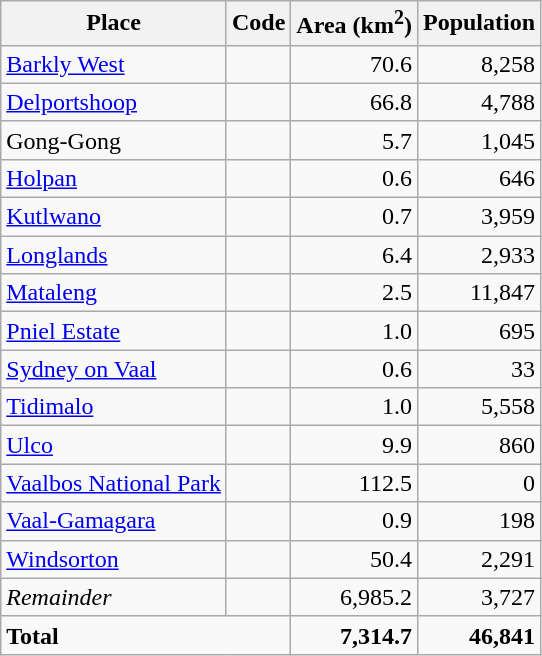<table class="wikitable sortable">
<tr>
<th>Place</th>
<th>Code</th>
<th>Area (km<sup>2</sup>)</th>
<th>Population</th>
</tr>
<tr>
<td><a href='#'>Barkly West</a></td>
<td></td>
<td align=right>70.6</td>
<td align=right>8,258</td>
</tr>
<tr>
<td><a href='#'>Delportshoop</a></td>
<td></td>
<td align=right>66.8</td>
<td align=right>4,788</td>
</tr>
<tr>
<td>Gong-Gong</td>
<td></td>
<td align=right>5.7</td>
<td align=right>1,045</td>
</tr>
<tr>
<td><a href='#'>Holpan</a></td>
<td></td>
<td align=right>0.6</td>
<td align=right>646</td>
</tr>
<tr>
<td><a href='#'>Kutlwano</a></td>
<td></td>
<td align=right>0.7</td>
<td align=right>3,959</td>
</tr>
<tr>
<td><a href='#'>Longlands</a></td>
<td></td>
<td align=right>6.4</td>
<td align=right>2,933</td>
</tr>
<tr>
<td><a href='#'>Mataleng</a></td>
<td></td>
<td align=right>2.5</td>
<td align=right>11,847</td>
</tr>
<tr>
<td><a href='#'>Pniel Estate</a></td>
<td></td>
<td align=right>1.0</td>
<td align=right>695</td>
</tr>
<tr>
<td><a href='#'>Sydney on Vaal</a></td>
<td></td>
<td align=right>0.6</td>
<td align=right>33</td>
</tr>
<tr>
<td><a href='#'>Tidimalo</a></td>
<td></td>
<td align=right>1.0</td>
<td align=right>5,558</td>
</tr>
<tr>
<td><a href='#'>Ulco</a></td>
<td></td>
<td align=right>9.9</td>
<td align=right>860</td>
</tr>
<tr>
<td><a href='#'>Vaalbos National Park</a></td>
<td></td>
<td align=right>112.5</td>
<td align=right>0</td>
</tr>
<tr>
<td><a href='#'>Vaal-Gamagara</a></td>
<td></td>
<td align=right>0.9</td>
<td align=right>198</td>
</tr>
<tr>
<td><a href='#'>Windsorton</a></td>
<td></td>
<td align=right>50.4</td>
<td align=right>2,291</td>
</tr>
<tr>
<td><em>Remainder</em></td>
<td></td>
<td align=right>6,985.2</td>
<td align=right>3,727</td>
</tr>
<tr class=sortbottom>
<td colspan=2><strong>Total</strong></td>
<td align=right><strong>7,314.7</strong></td>
<td align=right><strong>46,841</strong></td>
</tr>
</table>
